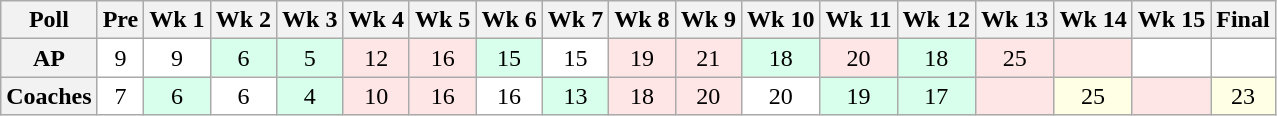<table class="wikitable" style="white-space:nowrap;">
<tr>
<th>Poll</th>
<th>Pre</th>
<th>Wk 1</th>
<th>Wk 2</th>
<th>Wk 3</th>
<th>Wk 4</th>
<th>Wk 5</th>
<th>Wk 6</th>
<th>Wk 7</th>
<th>Wk 8</th>
<th>Wk 9</th>
<th>Wk 10</th>
<th>Wk 11</th>
<th>Wk 12</th>
<th>Wk 13</th>
<th>Wk 14</th>
<th>Wk 15</th>
<th>Final</th>
</tr>
<tr style="text-align:center;">
<th>AP</th>
<td style="background:#FFF;">9</td>
<td style="background:#FFF;">9</td>
<td style="background:#D8FFEB;">6</td>
<td style="background:#D8FFEB;">5</td>
<td style="background:#FFE6E6;">12</td>
<td style="background:#FFE6E6;">16</td>
<td style="background:#D8FFEB;">15</td>
<td style="background:#FFF;">15</td>
<td style="background:#FFE6E6;">19</td>
<td style="background:#FFE6E6;">21</td>
<td style="background:#D8FFEB;">18</td>
<td style="background:#FFE6E6;">20</td>
<td style="background:#D8FFEB;">18</td>
<td style="background:#FFE6E6;">25</td>
<td style="background:#FFE6E6;"></td>
<td style="background:#FFF;"></td>
<td style="background:#FFF;"></td>
</tr>
<tr style="text-align:center;">
<th>Coaches</th>
<td style="background:#FFF;">7</td>
<td style="background:#D8FFEB;">6</td>
<td style="background:#FFF;">6</td>
<td style="background:#D8FFEB;">4</td>
<td style="background:#FFE6E6;">10</td>
<td style="background:#FFE6E6;">16</td>
<td style="background:#FFFF;">16</td>
<td style="background:#D8FFEB;">13</td>
<td style="background:#FFE6E6;">18</td>
<td style="background:#FFE6E6;">20</td>
<td style="background:#FFF;">20</td>
<td style="background:#D8FFEB;">19</td>
<td style="background:#D8FFEB;">17</td>
<td style="background:#FFE6E6;"></td>
<td style="background:#FFFFE6;">25</td>
<td style="background:#FFE6E6;"></td>
<td style="background:#FFFFE6;">23</td>
</tr>
</table>
